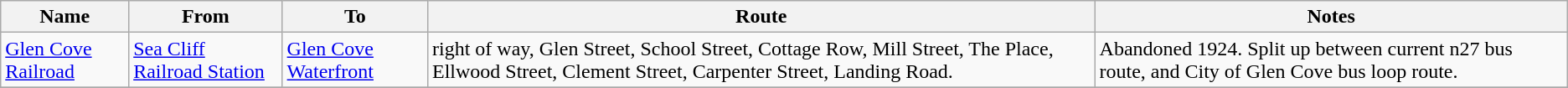<table class=wikitable>
<tr>
<th>Name</th>
<th>From</th>
<th>To</th>
<th>Route</th>
<th>Notes</th>
</tr>
<tr>
<td><a href='#'>Glen Cove Railroad</a></td>
<td><a href='#'>Sea Cliff Railroad Station</a></td>
<td><a href='#'>Glen Cove Waterfront</a></td>
<td>right of way, Glen Street, School Street, Cottage Row, Mill Street, The Place, Ellwood Street, Clement Street, Carpenter Street, Landing Road.</td>
<td>Abandoned 1924. Split up between current n27 bus route, and City of Glen Cove bus loop route.</td>
</tr>
<tr>
</tr>
</table>
